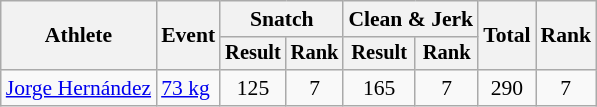<table class="wikitable" style="font-size:90%">
<tr>
<th rowspan=2>Athlete</th>
<th rowspan=2>Event</th>
<th colspan="2">Snatch</th>
<th colspan="2">Clean & Jerk</th>
<th rowspan="2">Total</th>
<th rowspan="2">Rank</th>
</tr>
<tr style="font-size:95%">
<th>Result</th>
<th>Rank</th>
<th>Result</th>
<th>Rank</th>
</tr>
<tr align=center>
<td align=left><a href='#'>Jorge Hernández</a></td>
<td align=left><a href='#'>73 kg</a></td>
<td>125</td>
<td>7</td>
<td>165</td>
<td>7</td>
<td>290</td>
<td>7</td>
</tr>
</table>
